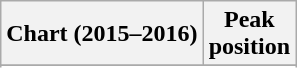<table class="wikitable sortable">
<tr>
<th align="left">Chart (2015–2016)</th>
<th align="center">Peak<br>position</th>
</tr>
<tr>
</tr>
<tr>
</tr>
<tr>
</tr>
<tr>
</tr>
<tr>
</tr>
</table>
